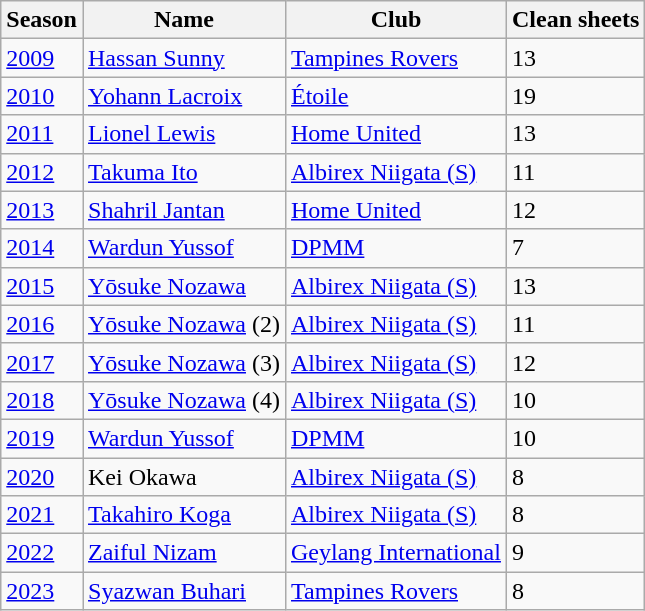<table class="wikitable">
<tr>
<th>Season</th>
<th>Name</th>
<th>Club</th>
<th>Clean sheets</th>
</tr>
<tr>
<td><a href='#'>2009</a></td>
<td> <a href='#'>Hassan Sunny</a></td>
<td><a href='#'>Tampines Rovers</a></td>
<td>13</td>
</tr>
<tr>
<td><a href='#'>2010</a></td>
<td> <a href='#'>Yohann Lacroix</a></td>
<td><a href='#'>Étoile</a></td>
<td>19</td>
</tr>
<tr>
<td><a href='#'>2011</a></td>
<td> <a href='#'>Lionel Lewis</a></td>
<td><a href='#'>Home United</a></td>
<td>13</td>
</tr>
<tr>
<td><a href='#'>2012</a></td>
<td> <a href='#'>Takuma Ito</a></td>
<td><a href='#'>Albirex Niigata (S)</a></td>
<td>11</td>
</tr>
<tr>
<td><a href='#'>2013</a></td>
<td> <a href='#'>Shahril Jantan</a></td>
<td><a href='#'>Home United</a></td>
<td>12</td>
</tr>
<tr>
<td><a href='#'>2014</a></td>
<td> <a href='#'>Wardun Yussof</a></td>
<td><a href='#'>DPMM</a></td>
<td>7</td>
</tr>
<tr>
<td><a href='#'>2015</a></td>
<td> <a href='#'>Yōsuke Nozawa</a></td>
<td><a href='#'>Albirex Niigata (S)</a></td>
<td>13</td>
</tr>
<tr>
<td><a href='#'>2016</a></td>
<td> <a href='#'>Yōsuke Nozawa</a> (2)</td>
<td><a href='#'>Albirex Niigata (S)</a></td>
<td>11</td>
</tr>
<tr>
<td><a href='#'>2017</a></td>
<td> <a href='#'>Yōsuke Nozawa</a> (3)</td>
<td><a href='#'>Albirex Niigata (S)</a></td>
<td>12</td>
</tr>
<tr>
<td><a href='#'>2018</a></td>
<td> <a href='#'>Yōsuke Nozawa</a> (4)</td>
<td><a href='#'>Albirex Niigata (S)</a></td>
<td>10</td>
</tr>
<tr>
<td><a href='#'>2019</a></td>
<td> <a href='#'>Wardun Yussof</a></td>
<td><a href='#'>DPMM</a></td>
<td>10</td>
</tr>
<tr>
<td><a href='#'>2020</a></td>
<td> Kei Okawa</td>
<td><a href='#'>Albirex Niigata (S)</a></td>
<td>8</td>
</tr>
<tr>
<td><a href='#'>2021</a></td>
<td> <a href='#'>Takahiro Koga</a></td>
<td><a href='#'>Albirex Niigata (S)</a></td>
<td>8</td>
</tr>
<tr>
<td><a href='#'>2022</a></td>
<td> <a href='#'>Zaiful Nizam</a></td>
<td><a href='#'>Geylang International</a></td>
<td>9</td>
</tr>
<tr>
<td><a href='#'>2023</a></td>
<td> <a href='#'>Syazwan Buhari</a></td>
<td><a href='#'>Tampines Rovers</a></td>
<td>8</td>
</tr>
</table>
